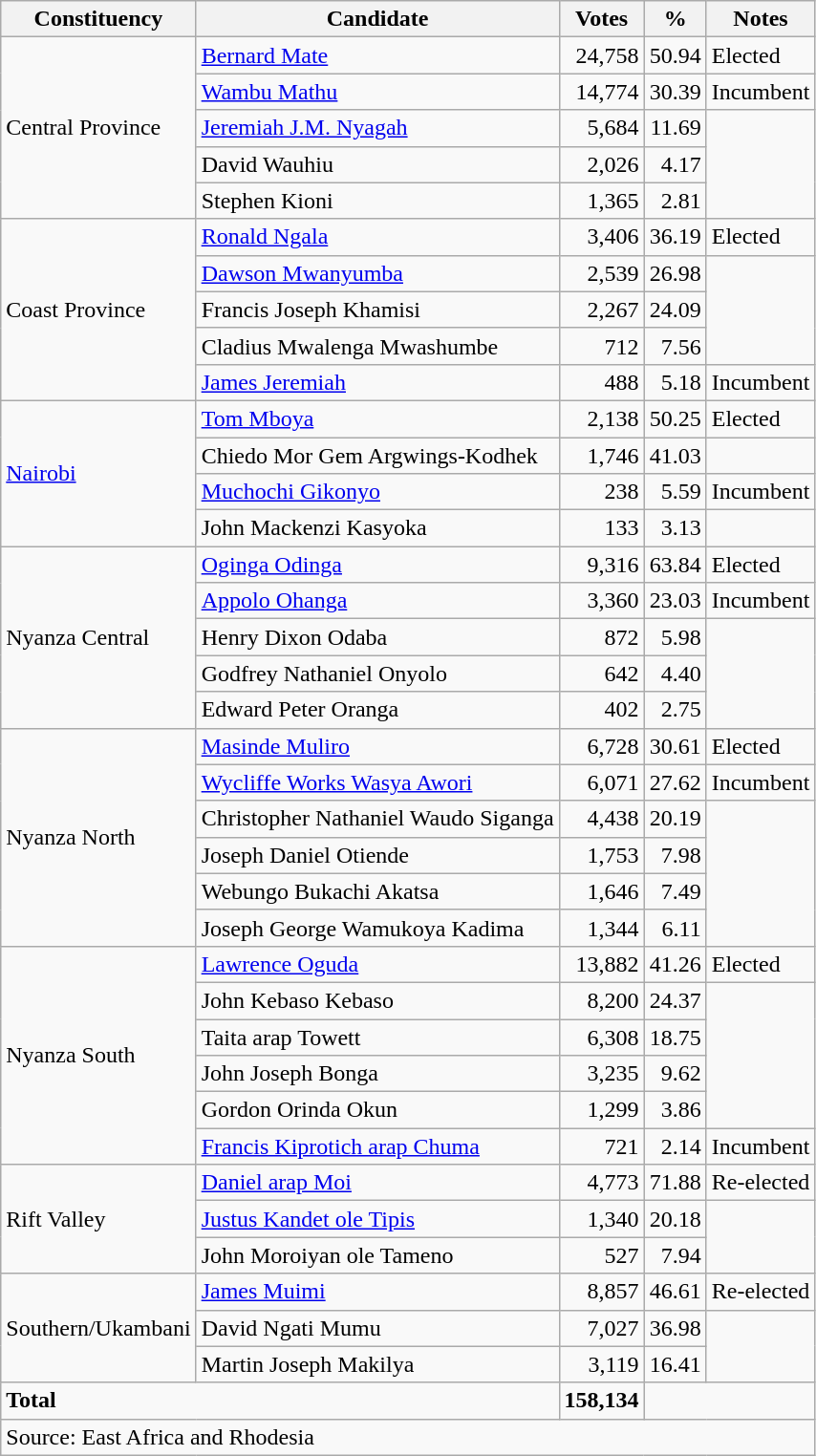<table class=wikitable style=text-align:right>
<tr>
<th>Constituency</th>
<th>Candidate</th>
<th>Votes</th>
<th>%</th>
<th>Notes</th>
</tr>
<tr>
<td rowspan=5 align=left>Central Province</td>
<td align=left><a href='#'>Bernard Mate</a></td>
<td>24,758</td>
<td>50.94</td>
<td align=left>Elected</td>
</tr>
<tr>
<td align=left><a href='#'>Wambu Mathu</a></td>
<td>14,774</td>
<td>30.39</td>
<td align=left>Incumbent</td>
</tr>
<tr>
<td align=left><a href='#'>Jeremiah J.M. Nyagah</a></td>
<td>5,684</td>
<td>11.69</td>
<td rowspan=3></td>
</tr>
<tr>
<td align=left>David Wauhiu</td>
<td>2,026</td>
<td>4.17</td>
</tr>
<tr>
<td align=left>Stephen Kioni</td>
<td>1,365</td>
<td>2.81</td>
</tr>
<tr>
<td rowspan=5 align=left>Coast Province</td>
<td align=left><a href='#'>Ronald Ngala</a></td>
<td>3,406</td>
<td>36.19</td>
<td align=left>Elected</td>
</tr>
<tr>
<td align=left><a href='#'>Dawson Mwanyumba</a></td>
<td>2,539</td>
<td>26.98</td>
<td rowspan=3></td>
</tr>
<tr>
<td align=left>Francis Joseph Khamisi</td>
<td>2,267</td>
<td>24.09</td>
</tr>
<tr>
<td align=left>Cladius Mwalenga Mwashumbe</td>
<td>712</td>
<td>7.56</td>
</tr>
<tr>
<td align=left><a href='#'>James Jeremiah</a></td>
<td>488</td>
<td>5.18</td>
<td align=left>Incumbent</td>
</tr>
<tr>
<td rowspan=4 align=left><a href='#'>Nairobi</a></td>
<td align=left><a href='#'>Tom Mboya</a></td>
<td>2,138</td>
<td>50.25</td>
<td align=left>Elected</td>
</tr>
<tr>
<td align=left>Chiedo Mor Gem Argwings-Kodhek</td>
<td>1,746</td>
<td>41.03</td>
<td></td>
</tr>
<tr>
<td align=left><a href='#'>Muchochi Gikonyo</a></td>
<td>238</td>
<td>5.59</td>
<td align=left>Incumbent</td>
</tr>
<tr>
<td align=left>John Mackenzi Kasyoka</td>
<td>133</td>
<td>3.13</td>
<td></td>
</tr>
<tr>
<td rowspan=5 align=left>Nyanza Central</td>
<td align=left><a href='#'>Oginga Odinga</a></td>
<td>9,316</td>
<td>63.84</td>
<td align=left>Elected</td>
</tr>
<tr>
<td align=left><a href='#'>Appolo Ohanga</a></td>
<td>3,360</td>
<td>23.03</td>
<td align=left>Incumbent</td>
</tr>
<tr>
<td align=left>Henry Dixon Odaba</td>
<td>872</td>
<td>5.98</td>
<td rowspan=3></td>
</tr>
<tr>
<td align=left>Godfrey Nathaniel Onyolo</td>
<td>642</td>
<td>4.40</td>
</tr>
<tr>
<td align=left>Edward Peter Oranga</td>
<td>402</td>
<td>2.75</td>
</tr>
<tr>
<td rowspan=6 align=left>Nyanza North</td>
<td align=left><a href='#'>Masinde Muliro</a></td>
<td>6,728</td>
<td>30.61</td>
<td align=left>Elected</td>
</tr>
<tr>
<td align=left><a href='#'>Wycliffe Works Wasya Awori </a></td>
<td>6,071</td>
<td>27.62</td>
<td align=left>Incumbent</td>
</tr>
<tr>
<td align=left>Christopher Nathaniel Waudo Siganga</td>
<td>4,438</td>
<td>20.19</td>
<td rowspan=4></td>
</tr>
<tr>
<td align=left>Joseph Daniel Otiende</td>
<td>1,753</td>
<td>7.98</td>
</tr>
<tr>
<td align=left>Webungo Bukachi Akatsa</td>
<td>1,646</td>
<td>7.49</td>
</tr>
<tr>
<td align=left>Joseph George Wamukoya Kadima</td>
<td>1,344</td>
<td>6.11</td>
</tr>
<tr>
<td rowspan=6 align=left>Nyanza South</td>
<td align=left><a href='#'>Lawrence Oguda</a></td>
<td>13,882</td>
<td>41.26</td>
<td align=left>Elected</td>
</tr>
<tr>
<td align=left>John Kebaso Kebaso</td>
<td>8,200</td>
<td>24.37</td>
<td rowspan=4></td>
</tr>
<tr>
<td align=left>Taita arap Towett</td>
<td>6,308</td>
<td>18.75</td>
</tr>
<tr>
<td align=left>John Joseph Bonga</td>
<td>3,235</td>
<td>9.62</td>
</tr>
<tr>
<td align=left>Gordon Orinda Okun</td>
<td>1,299</td>
<td>3.86</td>
</tr>
<tr>
<td align=left><a href='#'>Francis Kiprotich arap Chuma</a></td>
<td>721</td>
<td>2.14</td>
<td align=left>Incumbent</td>
</tr>
<tr>
<td align=left rowspan=3>Rift Valley</td>
<td align=left><a href='#'>Daniel arap Moi</a></td>
<td>4,773</td>
<td>71.88</td>
<td align=left>Re-elected</td>
</tr>
<tr>
<td align=left><a href='#'>Justus Kandet ole Tipis</a></td>
<td>1,340</td>
<td>20.18</td>
<td rowspan=2></td>
</tr>
<tr>
<td align=left>John Moroiyan ole Tameno</td>
<td>527</td>
<td>7.94</td>
</tr>
<tr>
<td rowspan=3 align=left>Southern/Ukambani</td>
<td align=left><a href='#'>James Muimi</a></td>
<td>8,857</td>
<td>46.61</td>
<td align=left>Re-elected</td>
</tr>
<tr>
<td align=left>David Ngati Mumu</td>
<td>7,027</td>
<td>36.98</td>
<td rowspan=2></td>
</tr>
<tr>
<td align=left>Martin Joseph Makilya</td>
<td>3,119</td>
<td>16.41</td>
</tr>
<tr>
<td align=left colspan=2><strong>Total</strong></td>
<td><strong>158,134</strong></td>
<td colspan=2></td>
</tr>
<tr>
<td align=left colspan=5>Source: East Africa and Rhodesia</td>
</tr>
</table>
